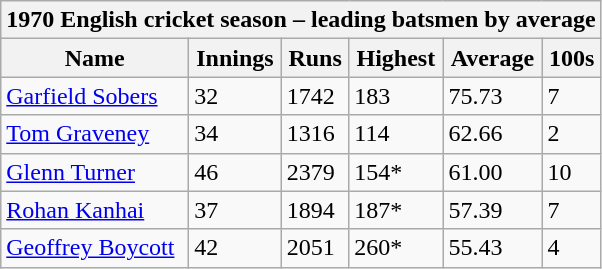<table class="wikitable">
<tr>
<th bgcolor="#efefef" colspan="7">1970 English cricket season – leading batsmen by average</th>
</tr>
<tr bgcolor="#efefef">
<th>Name</th>
<th>Innings</th>
<th>Runs</th>
<th>Highest</th>
<th>Average</th>
<th>100s</th>
</tr>
<tr>
<td><a href='#'>Garfield Sobers</a></td>
<td>32</td>
<td>1742</td>
<td>183</td>
<td>75.73</td>
<td>7</td>
</tr>
<tr>
<td><a href='#'>Tom Graveney</a></td>
<td>34</td>
<td>1316</td>
<td>114</td>
<td>62.66</td>
<td>2</td>
</tr>
<tr>
<td><a href='#'>Glenn Turner</a></td>
<td>46</td>
<td>2379</td>
<td>154*</td>
<td>61.00</td>
<td>10</td>
</tr>
<tr>
<td><a href='#'>Rohan Kanhai</a></td>
<td>37</td>
<td>1894</td>
<td>187*</td>
<td>57.39</td>
<td>7</td>
</tr>
<tr>
<td><a href='#'>Geoffrey Boycott</a></td>
<td>42</td>
<td>2051</td>
<td>260*</td>
<td>55.43</td>
<td>4</td>
</tr>
</table>
